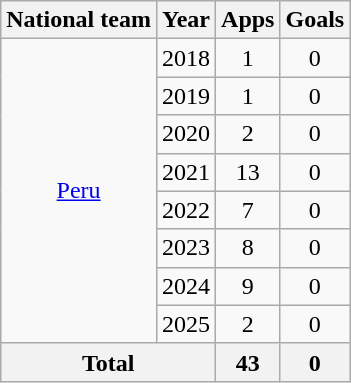<table class="wikitable" style="text-align:center">
<tr>
<th>National team</th>
<th>Year</th>
<th>Apps</th>
<th>Goals</th>
</tr>
<tr>
<td rowspan="8"><a href='#'>Peru</a></td>
<td>2018</td>
<td>1</td>
<td>0</td>
</tr>
<tr>
<td>2019</td>
<td>1</td>
<td>0</td>
</tr>
<tr>
<td>2020</td>
<td>2</td>
<td>0</td>
</tr>
<tr>
<td>2021</td>
<td>13</td>
<td>0</td>
</tr>
<tr>
<td>2022</td>
<td>7</td>
<td>0</td>
</tr>
<tr>
<td>2023</td>
<td>8</td>
<td>0</td>
</tr>
<tr>
<td>2024</td>
<td>9</td>
<td>0</td>
</tr>
<tr>
<td>2025</td>
<td>2</td>
<td>0</td>
</tr>
<tr>
<th colspan="2">Total</th>
<th>43</th>
<th>0</th>
</tr>
</table>
